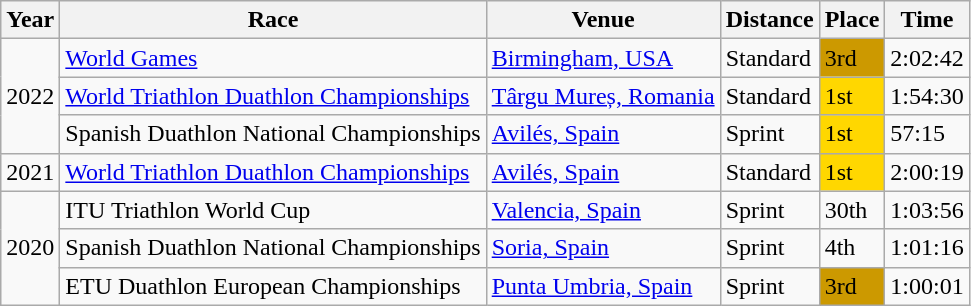<table class="wikitable">
<tr>
<th>Year</th>
<th>Race</th>
<th>Venue</th>
<th>Distance</th>
<th>Place</th>
<th>Time</th>
</tr>
<tr>
<td rowspan="3">2022</td>
<td><a href='#'>World Games</a></td>
<td><a href='#'>Birmingham, USA</a></td>
<td>Standard</td>
<td bgcolor="cc9900">3rd</td>
<td>2:02:42</td>
</tr>
<tr>
<td><a href='#'>World Triathlon Duathlon Championships</a></td>
<td><a href='#'>Târgu Mureș, Romania</a></td>
<td>Standard</td>
<td bgcolor="gold">1st</td>
<td>1:54:30</td>
</tr>
<tr>
<td>Spanish Duathlon National Championships</td>
<td><a href='#'>Avilés, Spain</a></td>
<td>Sprint</td>
<td bgcolor="gold">1st</td>
<td>57:15</td>
</tr>
<tr>
<td>2021</td>
<td><a href='#'>World Triathlon Duathlon Championships</a></td>
<td><a href='#'>Avilés, Spain</a></td>
<td>Standard</td>
<td bgcolor="gold">1st</td>
<td>2:00:19</td>
</tr>
<tr>
<td rowspan="3">2020</td>
<td>ITU Triathlon World Cup</td>
<td><a href='#'>Valencia, Spain</a></td>
<td>Sprint</td>
<td>30th</td>
<td>1:03:56</td>
</tr>
<tr>
<td>Spanish Duathlon National Championships</td>
<td><a href='#'>Soria, Spain</a></td>
<td>Sprint</td>
<td>4th</td>
<td>1:01:16</td>
</tr>
<tr>
<td>ETU Duathlon European Championships</td>
<td><a href='#'>Punta Umbria, Spain</a></td>
<td>Sprint</td>
<td bgcolor="cc9900">3rd</td>
<td>1:00:01</td>
</tr>
</table>
